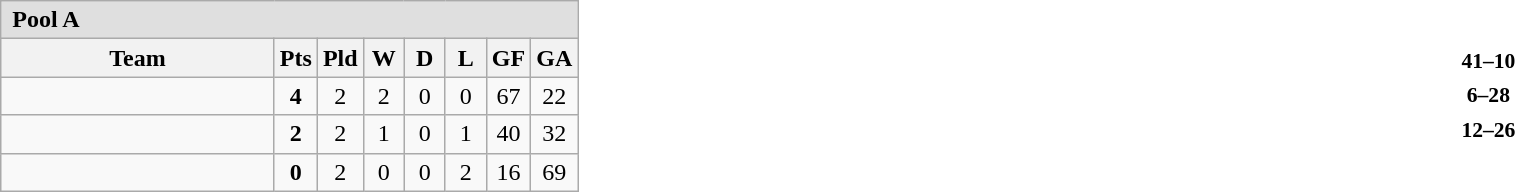<table cellpadding=0 cellspacing=0 width=100%>
<tr>
<td width=55%><br><table class="wikitable" style="text-align: center;">
<tr align=left style="background:#dfdfdf;">
<td colspan=8><strong> Pool A</strong></td>
</tr>
<tr>
<th width="175">Team</th>
<th width="20" abbr="Points">Pts</th>
<th width="20" abbr="Played">Pld</th>
<th width="20" abbr="Won">W</th>
<th width="20" abbr="Drawn">D</th>
<th width="20" abbr="Lost">L</th>
<th width="20" abbr="Points for">GF</th>
<th width="20" abbr="Points against">GA</th>
</tr>
<tr>
<td align=left></td>
<td><strong>4</strong></td>
<td>2</td>
<td>2</td>
<td>0</td>
<td>0</td>
<td>67</td>
<td>22</td>
</tr>
<tr>
<td align=left></td>
<td><strong>2</strong></td>
<td>2</td>
<td>1</td>
<td>0</td>
<td>1</td>
<td>40</td>
<td>32</td>
</tr>
<tr>
<td align=left></td>
<td><strong>0</strong></td>
<td>2</td>
<td>0</td>
<td>0</td>
<td>2</td>
<td>16</td>
<td>69</td>
</tr>
</table>
</td>
<td width=45%><br><table cellpadding=2 style=font-size:90% align=center>
<tr>
<td width=40% align=right></td>
<td align=center><strong>41–10</strong></td>
<td></td>
</tr>
<tr>
<td width=40% align=right></td>
<td align=center><strong>6–28</strong></td>
<td></td>
</tr>
<tr>
<td width=40% align=right></td>
<td align=center><strong>12–26</strong></td>
<td></td>
</tr>
</table>
</td>
</tr>
</table>
